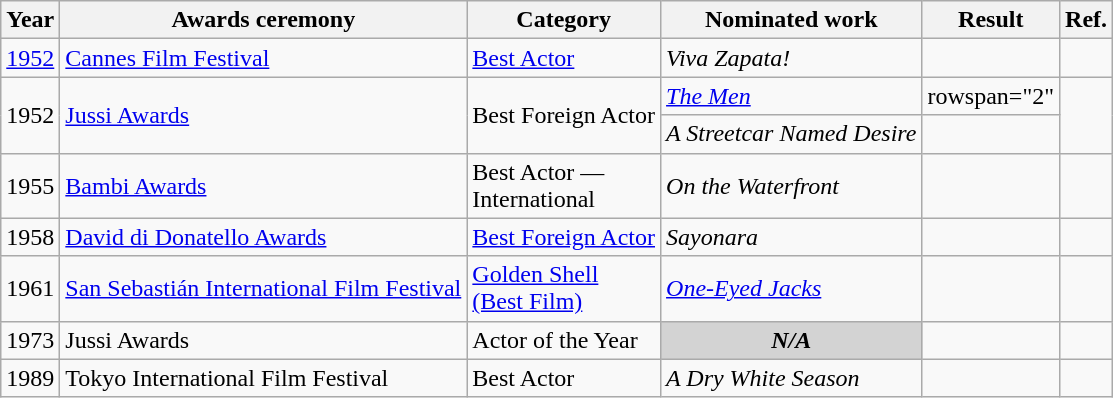<table class=wikitable>
<tr>
<th>Year</th>
<th>Awards ceremony</th>
<th>Category</th>
<th>Nominated work</th>
<th>Result</th>
<th>Ref.</th>
</tr>
<tr>
<td style="text-align:center;"><a href='#'>1952</a></td>
<td><a href='#'>Cannes Film Festival</a></td>
<td><a href='#'>Best Actor</a></td>
<td><em>Viva Zapata!</em></td>
<td></td>
<td style="text-align:center;"></td>
</tr>
<tr>
<td style="text-align:center;" rowspan="2">1952</td>
<td rowspan="2"><a href='#'>Jussi Awards</a></td>
<td rowspan="2">Best Foreign Actor</td>
<td><em><a href='#'>The Men</a></em></td>
<td>rowspan="2" </td>
<td style="text-align:center;" rowspan="2"></td>
</tr>
<tr>
<td><em>A Streetcar Named Desire</em></td>
</tr>
<tr>
<td style="text-align:center;">1955</td>
<td><a href='#'>Bambi Awards</a></td>
<td>Best Actor —<br>International</td>
<td><em>On the Waterfront</em></td>
<td></td>
<td style="text-align:center;"></td>
</tr>
<tr>
<td style="text-align:center;">1958</td>
<td><a href='#'>David di Donatello Awards</a></td>
<td><a href='#'>Best Foreign Actor</a></td>
<td><em>Sayonara</em></td>
<td></td>
<td style="text-align:center;"></td>
</tr>
<tr>
<td style="text-align:center;">1961</td>
<td><a href='#'>San Sebastián International Film Festival</a></td>
<td><a href='#'>Golden Shell<br>(Best Film)</a></td>
<td><em><a href='#'>One-Eyed Jacks</a></em></td>
<td></td>
<td style="text-align:center;"></td>
</tr>
<tr>
<td style="text-align:center;">1973</td>
<td>Jussi Awards</td>
<td>Actor of the Year</td>
<td colspan="1" bgcolor="lightgray" style="text-align:center;"><strong><em>N/A</em></strong></td>
<td></td>
<td style="text-align:center;"></td>
</tr>
<tr>
<td style="text-align:center;">1989</td>
<td>Tokyo International Film Festival</td>
<td>Best Actor</td>
<td><em>A Dry White Season</em></td>
<td></td>
<td style="text-align:center;"></td>
</tr>
</table>
